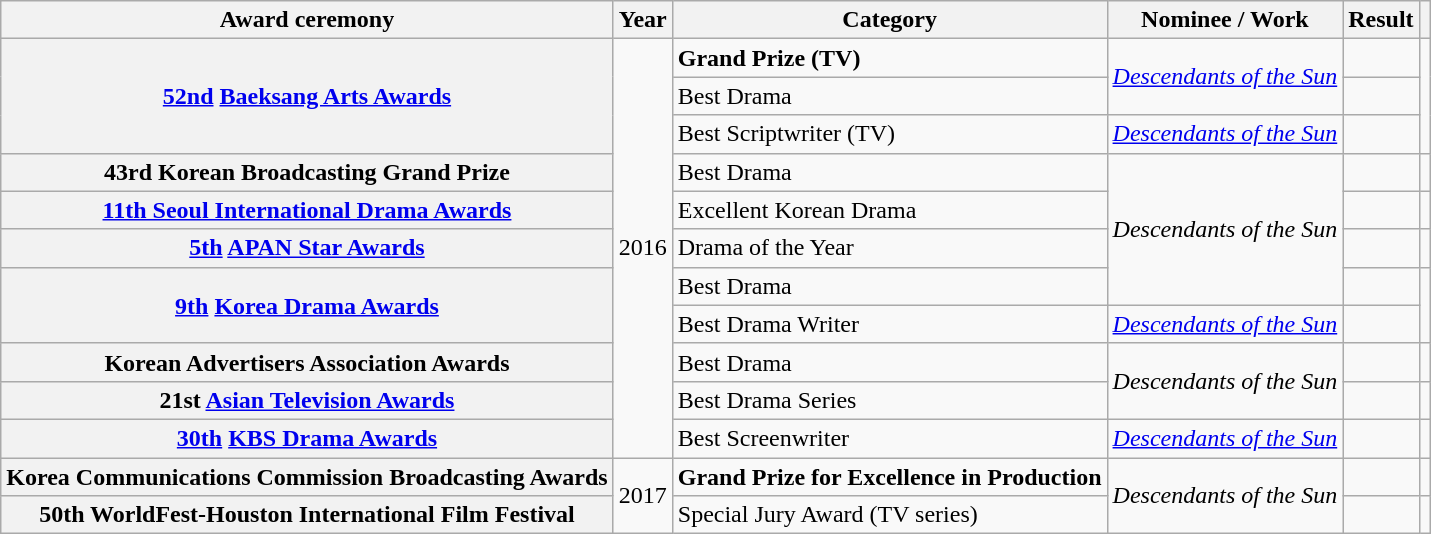<table class="wikitable plainrowheaders sortable">
<tr>
<th scope="col">Award ceremony</th>
<th scope="col">Year</th>
<th scope="col">Category</th>
<th scope="col">Nominee / Work</th>
<th scope="col">Result</th>
<th scope="col" class="unsortable"></th>
</tr>
<tr>
<th scope="row" rowspan="3"><a href='#'>52nd</a> <a href='#'>Baeksang Arts Awards</a></th>
<td rowspan="11">2016</td>
<td><strong>Grand Prize (TV)</strong></td>
<td rowspan="2"><em><a href='#'>Descendants of the Sun</a></em></td>
<td></td>
<td rowspan="3"></td>
</tr>
<tr>
<td>Best Drama</td>
<td></td>
</tr>
<tr>
<td>Best Scriptwriter (TV)</td>
<td><em><a href='#'>Descendants of the Sun</a></em></td>
<td></td>
</tr>
<tr>
<th scope="row">43rd Korean Broadcasting Grand Prize</th>
<td>Best Drama</td>
<td rowspan="4"><em>Descendants of the Sun</em></td>
<td></td>
<td></td>
</tr>
<tr>
<th scope="row"><a href='#'>11th Seoul International Drama Awards</a></th>
<td>Excellent Korean Drama</td>
<td></td>
<td></td>
</tr>
<tr>
<th scope="row"><a href='#'>5th</a> <a href='#'>APAN Star Awards</a></th>
<td>Drama of the Year</td>
<td></td>
<td></td>
</tr>
<tr>
<th scope="row" rowspan="2"><a href='#'>9th</a> <a href='#'>Korea Drama Awards</a></th>
<td>Best Drama</td>
<td></td>
<td rowspan="2"></td>
</tr>
<tr>
<td>Best Drama Writer</td>
<td><em><a href='#'>Descendants of the Sun</a></em></td>
<td></td>
</tr>
<tr>
<th scope="row">Korean Advertisers Association Awards</th>
<td>Best Drama</td>
<td rowspan="2"><em>Descendants of the Sun</em></td>
<td></td>
<td></td>
</tr>
<tr>
<th scope="row">21st <a href='#'>Asian Television Awards</a></th>
<td>Best Drama Series</td>
<td></td>
<td></td>
</tr>
<tr>
<th scope="row"><a href='#'>30th</a> <a href='#'>KBS Drama Awards</a></th>
<td>Best Screenwriter</td>
<td><em><a href='#'>Descendants of the Sun</a></em></td>
<td></td>
<td></td>
</tr>
<tr>
<th scope="row">Korea Communications Commission Broadcasting Awards</th>
<td rowspan="2">2017</td>
<td><strong>Grand Prize for Excellence in Production</strong></td>
<td rowspan="2"><em>Descendants of the Sun</em></td>
<td></td>
<td></td>
</tr>
<tr>
<th scope="row">50th WorldFest-Houston International Film Festival</th>
<td>Special Jury Award (TV series)</td>
<td></td>
<td></td>
</tr>
</table>
